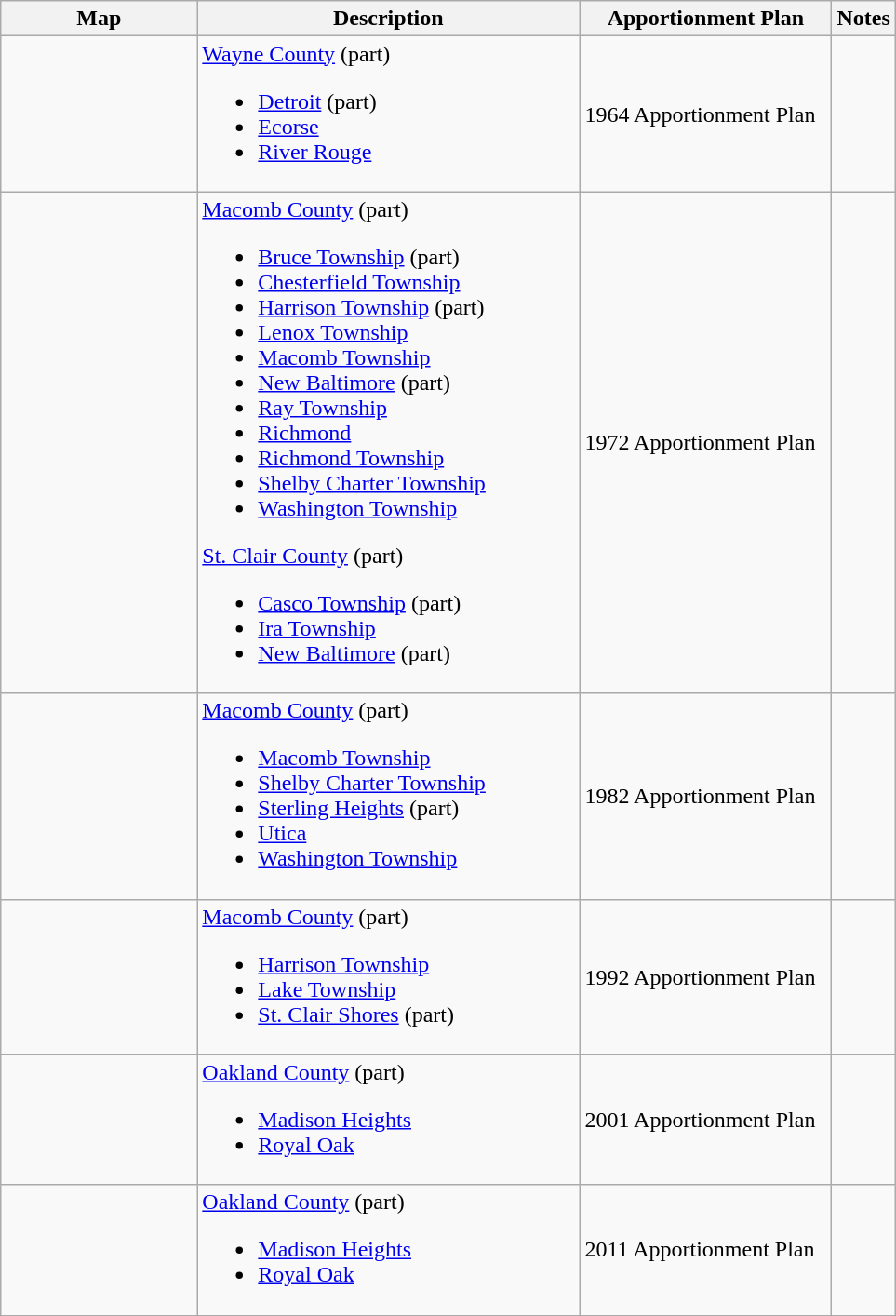<table class="wikitable sortable">
<tr>
<th style="width:100pt;">Map</th>
<th style="width:200pt;">Description</th>
<th style="width:130pt;">Apportionment Plan</th>
<th style="width:15pt;">Notes</th>
</tr>
<tr>
<td></td>
<td><a href='#'>Wayne County</a> (part)<br><ul><li><a href='#'>Detroit</a> (part)</li><li><a href='#'>Ecorse</a></li><li><a href='#'>River Rouge</a></li></ul></td>
<td>1964 Apportionment Plan</td>
<td></td>
</tr>
<tr>
<td></td>
<td><a href='#'>Macomb County</a> (part)<br><ul><li><a href='#'>Bruce Township</a> (part)</li><li><a href='#'>Chesterfield Township</a></li><li><a href='#'>Harrison Township</a> (part)</li><li><a href='#'>Lenox Township</a></li><li><a href='#'>Macomb Township</a></li><li><a href='#'>New Baltimore</a> (part)</li><li><a href='#'>Ray Township</a></li><li><a href='#'>Richmond</a></li><li><a href='#'>Richmond Township</a></li><li><a href='#'>Shelby Charter Township</a></li><li><a href='#'>Washington Township</a></li></ul><a href='#'>St. Clair County</a> (part)<ul><li><a href='#'>Casco Township</a> (part)</li><li><a href='#'>Ira Township</a></li><li><a href='#'>New Baltimore</a> (part)</li></ul></td>
<td>1972 Apportionment Plan</td>
<td></td>
</tr>
<tr>
<td></td>
<td><a href='#'>Macomb County</a> (part)<br><ul><li><a href='#'>Macomb Township</a></li><li><a href='#'>Shelby Charter Township</a></li><li><a href='#'>Sterling Heights</a> (part)</li><li><a href='#'>Utica</a></li><li><a href='#'>Washington Township</a></li></ul></td>
<td>1982 Apportionment Plan</td>
<td></td>
</tr>
<tr>
<td></td>
<td><a href='#'>Macomb County</a> (part)<br><ul><li><a href='#'>Harrison Township</a></li><li><a href='#'>Lake Township</a></li><li><a href='#'>St. Clair Shores</a> (part)</li></ul></td>
<td>1992 Apportionment Plan</td>
<td></td>
</tr>
<tr>
<td></td>
<td><a href='#'>Oakland County</a> (part)<br><ul><li><a href='#'>Madison Heights</a></li><li><a href='#'>Royal Oak</a></li></ul></td>
<td>2001 Apportionment Plan</td>
<td></td>
</tr>
<tr>
<td></td>
<td><a href='#'>Oakland County</a> (part)<br><ul><li><a href='#'>Madison Heights</a></li><li><a href='#'>Royal Oak</a></li></ul></td>
<td>2011 Apportionment Plan</td>
<td></td>
</tr>
<tr>
</tr>
</table>
